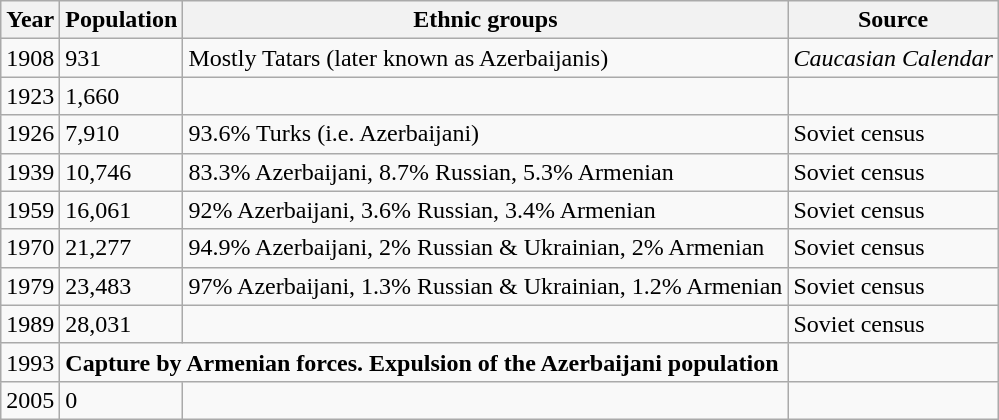<table class="wikitable">
<tr>
<th>Year</th>
<th>Population</th>
<th>Ethnic groups</th>
<th>Source</th>
</tr>
<tr>
<td>1908</td>
<td>931</td>
<td>Mostly Tatars (later known as Azerbaijanis)</td>
<td><em>Caucasian Calendar</em></td>
</tr>
<tr>
<td>1923</td>
<td>1,660</td>
<td></td>
<td></td>
</tr>
<tr>
<td>1926</td>
<td>7,910</td>
<td>93.6% Turks (i.e. Azerbaijani)</td>
<td>Soviet census</td>
</tr>
<tr>
<td>1939</td>
<td>10,746</td>
<td>83.3% Azerbaijani, 8.7% Russian, 5.3% Armenian</td>
<td>Soviet census</td>
</tr>
<tr>
<td>1959</td>
<td>16,061</td>
<td>92% Azerbaijani, 3.6% Russian, 3.4% Armenian</td>
<td>Soviet census</td>
</tr>
<tr>
<td>1970</td>
<td>21,277</td>
<td>94.9% Azerbaijani, 2% Russian & Ukrainian, 2% Armenian</td>
<td>Soviet census</td>
</tr>
<tr>
<td>1979</td>
<td>23,483</td>
<td>97% Azerbaijani, 1.3% Russian & Ukrainian, 1.2% Armenian</td>
<td>Soviet census</td>
</tr>
<tr>
<td>1989</td>
<td>28,031</td>
<td></td>
<td>Soviet census</td>
</tr>
<tr>
<td>1993</td>
<td colspan="2"><strong>Capture by Armenian forces. Expulsion of the Azerbaijani population</strong></td>
<td></td>
</tr>
<tr>
<td>2005</td>
<td>0</td>
<td></td>
<td></td>
</tr>
</table>
